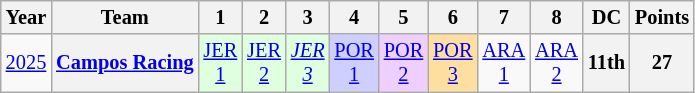<table class="wikitable" style="text-align:center; font-size:85%">
<tr>
<th>Year</th>
<th>Team</th>
<th>1</th>
<th>2</th>
<th>3</th>
<th>4</th>
<th>5</th>
<th>6</th>
<th>7</th>
<th>8</th>
<th>DC</th>
<th>Points</th>
</tr>
<tr>
<td><a href='#'>2025</a></td>
<th><a href='#'>Campos Racing</a></th>
<td style="background:#DFFFDF"><a href='#'>JER<br>1</a><br></td>
<td style="background:#DFFFDF"><a href='#'>JER<br>2</a><br></td>
<td style="background:#DFFFDF"><em><a href='#'>JER<br>3</a></em><br></td>
<td style="background:#CFCFFF"><a href='#'>POR<br>1</a><br></td>
<td style="background:#EFCFFF"><a href='#'>POR<br>2</a><br></td>
<td style="background:#FFDF9F"><a href='#'>POR<br>3</a><br></td>
<td><a href='#'>ARA<br>1</a></td>
<td><a href='#'>ARA<br>2</a></td>
<th>11th</th>
<th>27</th>
</tr>
</table>
